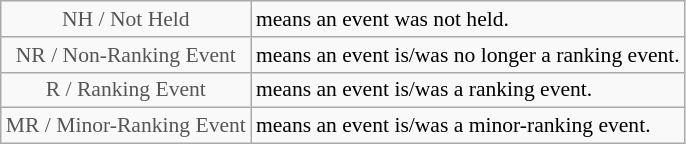<table class="wikitable" style="font-size:90%">
<tr>
<td style="text-align:center; color:#555555;" colspan="4">NH / Not Held</td>
<td>means an event was not held.</td>
</tr>
<tr>
<td style="text-align:center; color:#555555;" colspan="4">NR / Non-Ranking Event</td>
<td>means an event is/was no longer a ranking event.</td>
</tr>
<tr>
<td style="text-align:center; color:#555555;" colspan="4">R / Ranking Event</td>
<td>means an event is/was a ranking event.</td>
</tr>
<tr>
<td style="text-align:center; color:#555555;" colspan="4">MR / Minor-Ranking Event</td>
<td>means an event is/was a minor-ranking event.</td>
</tr>
</table>
